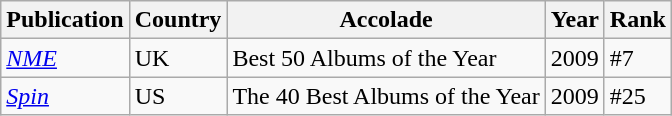<table class="wikitable">
<tr>
<th>Publication</th>
<th>Country</th>
<th>Accolade</th>
<th>Year</th>
<th>Rank</th>
</tr>
<tr>
<td><em><a href='#'>NME</a></em></td>
<td>UK</td>
<td>Best 50 Albums of the Year</td>
<td>2009</td>
<td>#7</td>
</tr>
<tr>
<td><em><a href='#'>Spin</a></em></td>
<td>US</td>
<td>The 40 Best Albums of the Year</td>
<td>2009</td>
<td>#25</td>
</tr>
</table>
